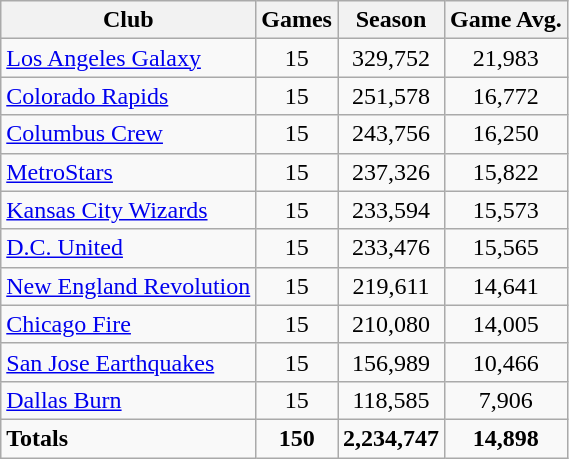<table class="wikitable" style="font-size:100%" "text-align: center;">
<tr>
<th>Club</th>
<th>Games</th>
<th>Season</th>
<th>Game Avg.</th>
</tr>
<tr>
<td><a href='#'>Los Angeles Galaxy</a></td>
<td align=center>15</td>
<td align=center>329,752</td>
<td align=center>21,983</td>
</tr>
<tr>
<td><a href='#'>Colorado Rapids</a></td>
<td align=center>15</td>
<td align=center>251,578</td>
<td align=center>16,772</td>
</tr>
<tr>
<td><a href='#'>Columbus Crew</a></td>
<td align=center>15</td>
<td align=center>243,756</td>
<td align=center>16,250</td>
</tr>
<tr>
<td><a href='#'>MetroStars</a></td>
<td align=center>15</td>
<td align=center>237,326</td>
<td align=center>15,822</td>
</tr>
<tr>
<td><a href='#'>Kansas City Wizards</a></td>
<td align=center>15</td>
<td align=center>233,594</td>
<td align=center>15,573</td>
</tr>
<tr>
<td><a href='#'>D.C. United</a></td>
<td align=center>15</td>
<td align=center>233,476</td>
<td align=center>15,565</td>
</tr>
<tr>
<td><a href='#'>New England Revolution</a></td>
<td align=center>15</td>
<td align=center>219,611</td>
<td align=center>14,641</td>
</tr>
<tr>
<td><a href='#'>Chicago Fire</a></td>
<td align=center>15</td>
<td align=center>210,080</td>
<td align=center>14,005</td>
</tr>
<tr>
<td><a href='#'>San Jose Earthquakes</a></td>
<td align=center>15</td>
<td align=center>156,989</td>
<td align=center>10,466</td>
</tr>
<tr>
<td><a href='#'>Dallas Burn</a></td>
<td align=center>15</td>
<td align=center>118,585</td>
<td align=center>7,906</td>
</tr>
<tr>
<td><strong>Totals</strong></td>
<td align=center><strong>150</strong></td>
<td align=center><strong>2,234,747</strong></td>
<td align=center><strong>14,898</strong></td>
</tr>
</table>
